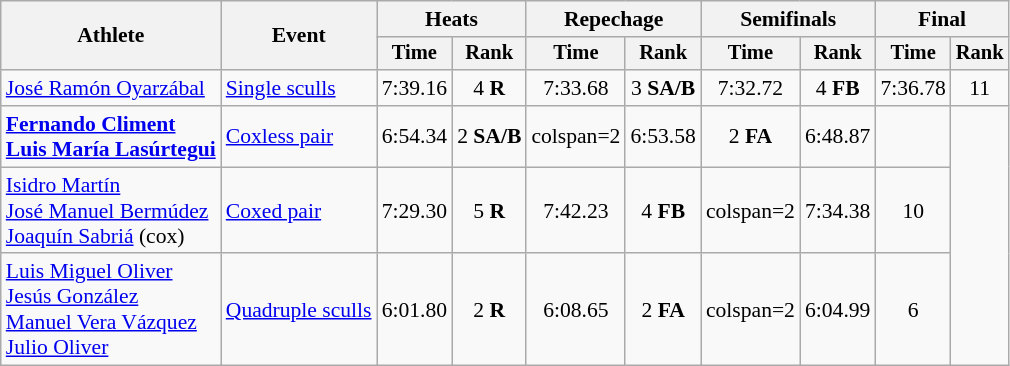<table class="wikitable" style="font-size:90%">
<tr>
<th rowspan="2">Athlete</th>
<th rowspan="2">Event</th>
<th colspan="2">Heats</th>
<th colspan="2">Repechage</th>
<th colspan="2">Semifinals</th>
<th colspan="2">Final</th>
</tr>
<tr style="font-size:95%">
<th>Time</th>
<th>Rank</th>
<th>Time</th>
<th>Rank</th>
<th>Time</th>
<th>Rank</th>
<th>Time</th>
<th>Rank</th>
</tr>
<tr align=center>
<td align=left><a href='#'>José Ramón Oyarzábal</a></td>
<td align=left><a href='#'>Single sculls</a></td>
<td>7:39.16</td>
<td>4 <strong>R</strong></td>
<td>7:33.68</td>
<td>3 <strong>SA/B</strong></td>
<td>7:32.72</td>
<td>4 <strong>FB</strong></td>
<td>7:36.78</td>
<td>11</td>
</tr>
<tr align=center>
<td align=left><strong><a href='#'>Fernando Climent</a><br><a href='#'>Luis María Lasúrtegui</a></strong></td>
<td align=left><a href='#'>Coxless pair</a></td>
<td>6:54.34</td>
<td>2 <strong>SA/B</strong></td>
<td>colspan=2 </td>
<td>6:53.58</td>
<td>2 <strong>FA</strong></td>
<td>6:48.87</td>
<td></td>
</tr>
<tr align=center>
<td align=left><a href='#'>Isidro Martín</a><br><a href='#'>José Manuel Bermúdez</a><br><a href='#'>Joaquín Sabriá</a> (cox)</td>
<td align=left><a href='#'>Coxed pair</a></td>
<td>7:29.30</td>
<td>5 <strong>R</strong></td>
<td>7:42.23</td>
<td>4 <strong>FB</strong></td>
<td>colspan=2 </td>
<td>7:34.38</td>
<td>10</td>
</tr>
<tr align=center>
<td align=left><a href='#'>Luis Miguel Oliver</a><br><a href='#'>Jesús González</a><br><a href='#'>Manuel Vera Vázquez</a><br><a href='#'>Julio Oliver</a></td>
<td align=left><a href='#'>Quadruple sculls</a></td>
<td>6:01.80</td>
<td>2 <strong>R</strong></td>
<td>6:08.65</td>
<td>2 <strong>FA</strong></td>
<td>colspan=2 </td>
<td>6:04.99</td>
<td>6</td>
</tr>
</table>
